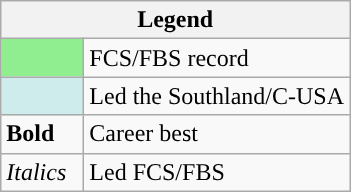<table class="wikitable">
<tr>
<th colspan="2">Legend</th>
</tr>
<tr>
<td bgcolor=lightgreen width=3em></td>
<td>FCS/FBS record</td>
</tr>
<tr>
<td style="background:#cfecec; width:3em;"></td>
<td>Led the Southland/C-USA<br></td>
</tr>
<tr>
<td><strong>Bold</strong></td>
<td>Career best</td>
</tr>
<tr>
<td><em>Italics</em></td>
<td>Led FCS/FBS</td>
</tr>
</table>
